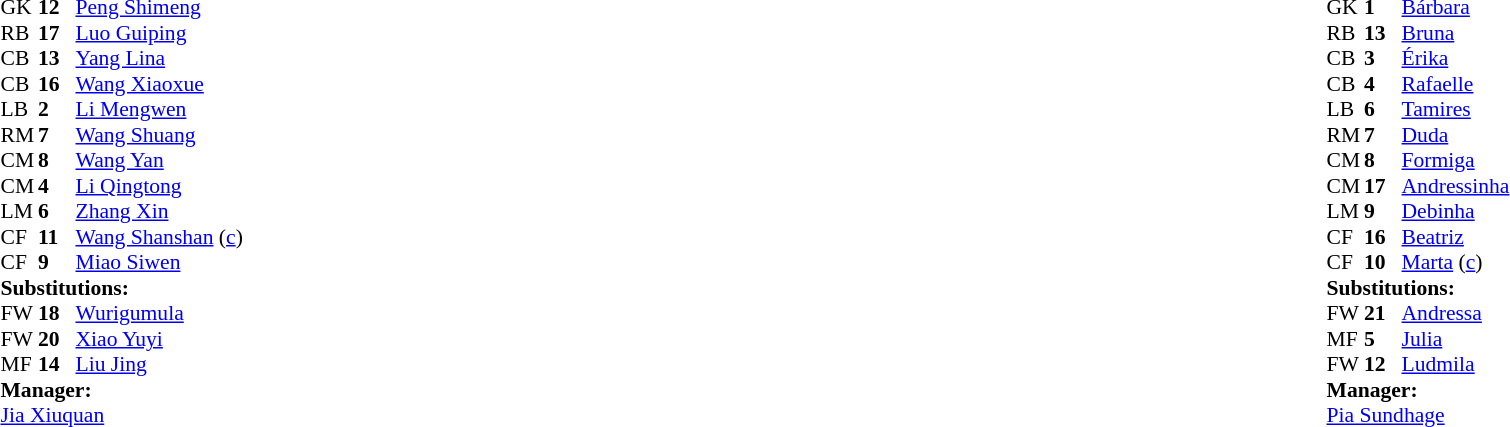<table width="100%">
<tr>
<td valign="top" width="40%"><br><table style="font-size:90%" cellspacing="0" cellpadding="0">
<tr>
<th width=25></th>
<th width=25></th>
</tr>
<tr>
<td>GK</td>
<td><strong>12</strong></td>
<td><a href='#'>Peng Shimeng</a></td>
</tr>
<tr>
<td>RB</td>
<td><strong>17</strong></td>
<td><a href='#'>Luo Guiping</a></td>
</tr>
<tr>
<td>CB</td>
<td><strong>13</strong></td>
<td><a href='#'>Yang Lina</a></td>
</tr>
<tr>
<td>CB</td>
<td><strong>16</strong></td>
<td><a href='#'>Wang Xiaoxue</a></td>
</tr>
<tr>
<td>LB</td>
<td><strong>2</strong></td>
<td><a href='#'>Li Mengwen</a></td>
</tr>
<tr>
<td>RM</td>
<td><strong>7</strong></td>
<td><a href='#'>Wang Shuang</a></td>
</tr>
<tr>
<td>CM</td>
<td><strong>8</strong></td>
<td><a href='#'>Wang Yan</a></td>
<td></td>
<td></td>
</tr>
<tr>
<td>CM</td>
<td><strong>4</strong></td>
<td><a href='#'>Li Qingtong</a></td>
</tr>
<tr>
<td>LM</td>
<td><strong>6</strong></td>
<td><a href='#'>Zhang Xin</a></td>
<td></td>
<td></td>
</tr>
<tr>
<td>CF</td>
<td><strong>11</strong></td>
<td><a href='#'>Wang Shanshan</a> (<a href='#'>c</a>)</td>
</tr>
<tr>
<td>CF</td>
<td><strong>9</strong></td>
<td><a href='#'>Miao Siwen</a></td>
<td></td>
<td></td>
</tr>
<tr>
<td colspan=3><strong>Substitutions:</strong></td>
</tr>
<tr>
<td>FW</td>
<td><strong>18</strong></td>
<td><a href='#'>Wurigumula</a></td>
<td></td>
<td></td>
</tr>
<tr>
<td>FW</td>
<td><strong>20</strong></td>
<td><a href='#'>Xiao Yuyi</a></td>
<td></td>
<td></td>
</tr>
<tr>
<td>MF</td>
<td><strong>14</strong></td>
<td><a href='#'>Liu Jing</a></td>
<td></td>
<td></td>
</tr>
<tr>
<td colspan=3><strong>Manager:</strong></td>
</tr>
<tr>
<td colspan=3><a href='#'>Jia Xiuquan</a></td>
</tr>
</table>
</td>
<td valign="top"></td>
<td valign="top" width="50%"><br><table style="font-size:90%; margin:auto" cellspacing="0" cellpadding="0">
<tr>
<th width=25></th>
<th width=25></th>
</tr>
<tr>
<td>GK</td>
<td><strong>1</strong></td>
<td><a href='#'>Bárbara</a></td>
</tr>
<tr>
<td>RB</td>
<td><strong>13</strong></td>
<td><a href='#'>Bruna</a></td>
</tr>
<tr>
<td>CB</td>
<td><strong>3</strong></td>
<td><a href='#'>Érika</a></td>
</tr>
<tr>
<td>CB</td>
<td><strong>4</strong></td>
<td><a href='#'>Rafaelle</a></td>
</tr>
<tr>
<td>LB</td>
<td><strong>6</strong></td>
<td><a href='#'>Tamires</a></td>
</tr>
<tr>
<td>RM</td>
<td><strong>7</strong></td>
<td><a href='#'>Duda</a></td>
<td></td>
<td></td>
</tr>
<tr>
<td>CM</td>
<td><strong>8</strong></td>
<td><a href='#'>Formiga</a></td>
<td></td>
<td></td>
</tr>
<tr>
<td>CM</td>
<td><strong>17</strong></td>
<td><a href='#'>Andressinha</a></td>
</tr>
<tr>
<td>LM</td>
<td><strong>9</strong></td>
<td><a href='#'>Debinha</a></td>
</tr>
<tr>
<td>CF</td>
<td><strong>16</strong></td>
<td><a href='#'>Beatriz</a></td>
</tr>
<tr>
<td>CF</td>
<td><strong>10</strong></td>
<td><a href='#'>Marta</a> (<a href='#'>c</a>)</td>
<td></td>
<td></td>
</tr>
<tr>
<td colspan=3><strong>Substitutions:</strong></td>
</tr>
<tr>
<td>FW</td>
<td><strong>21</strong></td>
<td><a href='#'>Andressa</a></td>
<td></td>
<td></td>
</tr>
<tr>
<td>MF</td>
<td><strong>5</strong></td>
<td><a href='#'>Julia</a></td>
<td></td>
<td></td>
</tr>
<tr>
<td>FW</td>
<td><strong>12</strong></td>
<td><a href='#'>Ludmila</a></td>
<td></td>
<td></td>
</tr>
<tr>
<td colspan=3><strong>Manager:</strong></td>
</tr>
<tr>
<td colspan=3> <a href='#'>Pia Sundhage</a></td>
</tr>
</table>
</td>
</tr>
</table>
